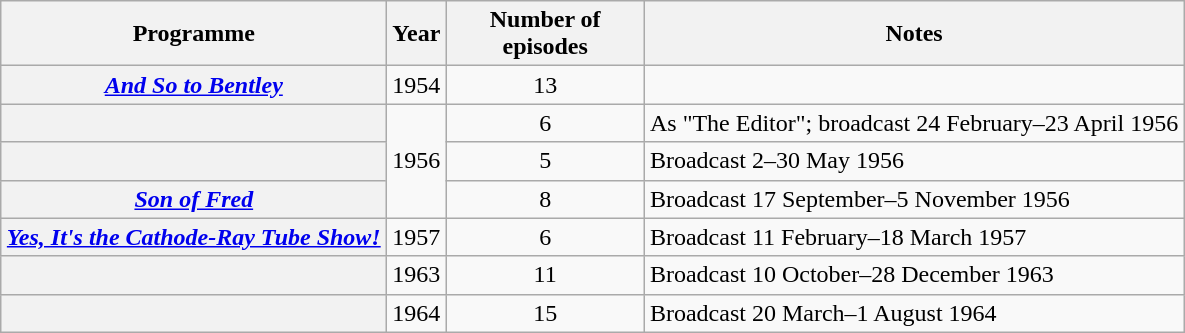<table class="wikitable plainrowheaders sortable" style="margin-right: 0;">
<tr>
<th scope="col" style="width: 250px;">Programme</th>
<th scope="col" style="width: 25px;">Year</th>
<th scope="col" style="width: 125px;">Number of episodes</th>
<th scope="col" class="unsortable">Notes</th>
</tr>
<tr>
<th scope="row"><em><a href='#'>And So to Bentley</a></em></th>
<td>1954</td>
<td style="text-align: center;">13</td>
<td></td>
</tr>
<tr>
<th scope="row"></th>
<td rowspan="3">1956</td>
<td style="text-align: center;">6</td>
<td>As "The Editor"; broadcast 24 February–23 April 1956</td>
</tr>
<tr>
<th scope="row"></th>
<td style="text-align: center;">5</td>
<td>Broadcast 2–30 May 1956</td>
</tr>
<tr>
<th scope="row"><em><a href='#'>Son of Fred</a></em></th>
<td style="text-align: center;">8</td>
<td>Broadcast 17 September–5 November 1956</td>
</tr>
<tr>
<th scope="row"><em><a href='#'>Yes, It's the Cathode-Ray Tube Show!</a></em></th>
<td>1957</td>
<td style="text-align: center;">6</td>
<td>Broadcast 11 February–18 March 1957</td>
</tr>
<tr>
<th scope="row"></th>
<td>1963</td>
<td style="text-align: center;">11</td>
<td>Broadcast 10 October–28 December 1963</td>
</tr>
<tr>
<th scope="row"></th>
<td>1964</td>
<td style="text-align: center;">15</td>
<td>Broadcast 20 March–1 August 1964</td>
</tr>
</table>
